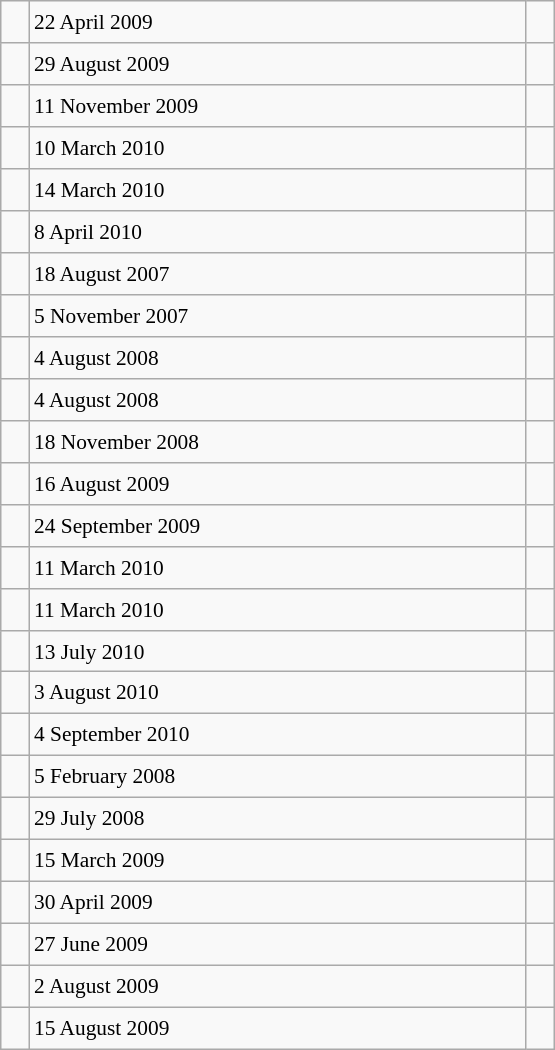<table class="wikitable" style="font-size: 89%; float: left; width: 26em; margin-right: 1em; height: 700px">
<tr>
<td></td>
<td>22 April 2009</td>
<td></td>
</tr>
<tr>
<td></td>
<td>29 August 2009</td>
<td></td>
</tr>
<tr>
<td></td>
<td>11 November 2009</td>
<td></td>
</tr>
<tr>
<td></td>
<td>10 March 2010</td>
<td></td>
</tr>
<tr>
<td></td>
<td>14 March 2010</td>
<td></td>
</tr>
<tr>
<td></td>
<td>8 April 2010</td>
<td></td>
</tr>
<tr>
<td></td>
<td>18 August 2007</td>
<td></td>
</tr>
<tr>
<td></td>
<td>5 November 2007</td>
<td></td>
</tr>
<tr>
<td></td>
<td>4 August 2008</td>
<td></td>
</tr>
<tr>
<td></td>
<td>4 August 2008</td>
<td></td>
</tr>
<tr>
<td></td>
<td>18 November 2008</td>
<td></td>
</tr>
<tr>
<td></td>
<td>16 August 2009</td>
<td></td>
</tr>
<tr>
<td></td>
<td>24 September 2009</td>
<td></td>
</tr>
<tr>
<td></td>
<td>11 March 2010</td>
<td></td>
</tr>
<tr>
<td></td>
<td>11 March 2010</td>
<td></td>
</tr>
<tr>
<td></td>
<td>13 July 2010</td>
<td></td>
</tr>
<tr>
<td></td>
<td>3 August 2010</td>
<td></td>
</tr>
<tr>
<td></td>
<td>4 September 2010</td>
<td></td>
</tr>
<tr>
<td></td>
<td>5 February 2008</td>
<td></td>
</tr>
<tr>
<td></td>
<td>29 July 2008</td>
<td></td>
</tr>
<tr>
<td></td>
<td>15 March 2009</td>
<td></td>
</tr>
<tr>
<td></td>
<td>30 April 2009</td>
<td></td>
</tr>
<tr>
<td></td>
<td>27 June 2009</td>
<td></td>
</tr>
<tr>
<td></td>
<td>2 August 2009</td>
<td></td>
</tr>
<tr>
<td></td>
<td>15 August 2009</td>
<td></td>
</tr>
</table>
